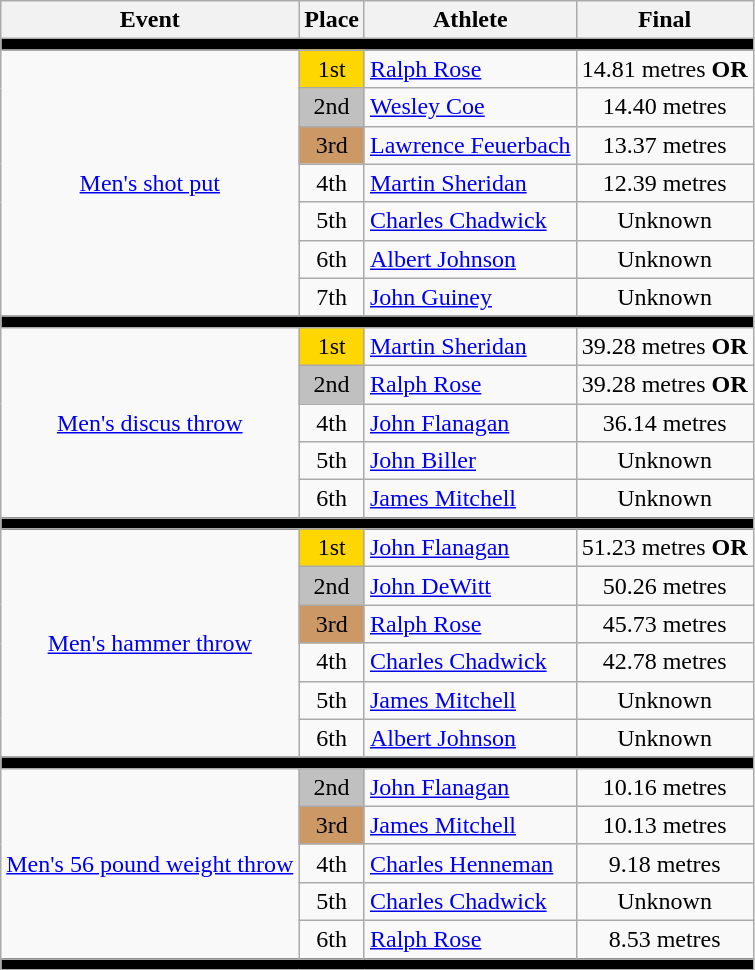<table class=wikitable>
<tr>
<th>Event</th>
<th>Place</th>
<th>Athlete</th>
<th>Final</th>
</tr>
<tr bgcolor=black>
<td colspan=4></td>
</tr>
<tr align=center>
<td rowspan=7><a href='#'>Men's shot put</a></td>
<td bgcolor=gold>1st</td>
<td align=left><a href='#'>Ralph Rose</a></td>
<td>14.81 metres <strong>OR</strong></td>
</tr>
<tr align=center>
<td bgcolor=silver>2nd</td>
<td align=left><a href='#'>Wesley Coe</a></td>
<td>14.40 metres</td>
</tr>
<tr align=center>
<td bgcolor=cc9966>3rd</td>
<td align=left><a href='#'>Lawrence Feuerbach</a></td>
<td>13.37 metres</td>
</tr>
<tr align=center>
<td>4th</td>
<td align=left><a href='#'>Martin Sheridan</a></td>
<td>12.39 metres</td>
</tr>
<tr align=center>
<td>5th</td>
<td align=left><a href='#'>Charles Chadwick</a></td>
<td>Unknown</td>
</tr>
<tr align=center>
<td>6th</td>
<td align=left><a href='#'>Albert Johnson</a></td>
<td>Unknown</td>
</tr>
<tr align=center>
<td>7th</td>
<td align=left><a href='#'>John Guiney</a></td>
<td>Unknown</td>
</tr>
<tr bgcolor=black>
<td colspan=4></td>
</tr>
<tr align=center>
<td rowspan=5><a href='#'>Men's discus throw</a></td>
<td bgcolor=gold>1st</td>
<td align=left><a href='#'>Martin Sheridan</a></td>
<td>39.28 metres <strong>OR</strong></td>
</tr>
<tr align=center>
<td bgcolor=silver>2nd</td>
<td align=left><a href='#'>Ralph Rose</a></td>
<td>39.28 metres <strong>OR</strong></td>
</tr>
<tr align=center>
<td>4th</td>
<td align=left><a href='#'>John Flanagan</a></td>
<td>36.14 metres</td>
</tr>
<tr align=center>
<td>5th</td>
<td align=left><a href='#'>John Biller</a></td>
<td>Unknown</td>
</tr>
<tr align=center>
<td>6th</td>
<td align=left><a href='#'>James Mitchell</a></td>
<td>Unknown</td>
</tr>
<tr bgcolor=black>
<td colspan=4></td>
</tr>
<tr align=center>
<td rowspan=6><a href='#'>Men's hammer throw</a></td>
<td bgcolor=gold>1st</td>
<td align=left><a href='#'>John Flanagan</a></td>
<td>51.23 metres <strong>OR</strong></td>
</tr>
<tr align=center>
<td bgcolor=silver>2nd</td>
<td align=left><a href='#'>John DeWitt</a></td>
<td>50.26 metres</td>
</tr>
<tr align=center>
<td bgcolor=cc9966>3rd</td>
<td align=left><a href='#'>Ralph Rose</a></td>
<td>45.73 metres</td>
</tr>
<tr align=center>
<td>4th</td>
<td align=left><a href='#'>Charles Chadwick</a></td>
<td>42.78 metres</td>
</tr>
<tr align=center>
<td>5th</td>
<td align=left><a href='#'>James Mitchell</a></td>
<td>Unknown</td>
</tr>
<tr align=center>
<td>6th</td>
<td align=left><a href='#'>Albert Johnson</a></td>
<td>Unknown</td>
</tr>
<tr bgcolor=black>
<td colspan=4></td>
</tr>
<tr align=center>
<td rowspan=5><a href='#'>Men's 56 pound weight throw</a></td>
<td bgcolor=silver>2nd</td>
<td align=left><a href='#'>John Flanagan</a></td>
<td>10.16 metres</td>
</tr>
<tr align=center>
<td bgcolor=cc9966>3rd</td>
<td align=left><a href='#'>James Mitchell</a></td>
<td>10.13 metres</td>
</tr>
<tr align=center>
<td>4th</td>
<td align=left><a href='#'>Charles Henneman</a></td>
<td>9.18 metres</td>
</tr>
<tr align=center>
<td>5th</td>
<td align=left><a href='#'>Charles Chadwick</a></td>
<td>Unknown</td>
</tr>
<tr align=center>
<td>6th</td>
<td align=left><a href='#'>Ralph Rose</a></td>
<td>8.53 metres</td>
</tr>
<tr bgcolor=black>
<td colspan=4></td>
</tr>
</table>
